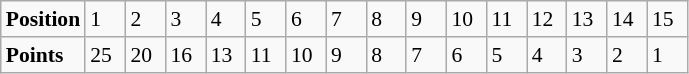<table class="wikitable" style="font-size: 90%;">
<tr>
<td><strong>Position</strong></td>
<td width=20>1</td>
<td width=20>2</td>
<td width=20>3</td>
<td width=20>4</td>
<td width=20>5</td>
<td width=20>6</td>
<td width=20>7</td>
<td width=20>8</td>
<td width=20>9</td>
<td width=20>10</td>
<td width=20>11</td>
<td width=20>12</td>
<td width=20>13</td>
<td width=20>14</td>
<td width=20>15</td>
</tr>
<tr>
<td><strong>Points</strong></td>
<td>25</td>
<td>20</td>
<td>16</td>
<td>13</td>
<td>11</td>
<td>10</td>
<td>9</td>
<td>8</td>
<td>7</td>
<td>6</td>
<td>5</td>
<td>4</td>
<td>3</td>
<td>2</td>
<td>1</td>
</tr>
</table>
